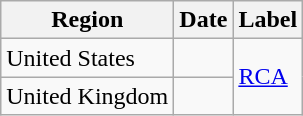<table class="wikitable">
<tr>
<th>Region</th>
<th>Date</th>
<th>Label</th>
</tr>
<tr>
<td>United States</td>
<td></td>
<td rowspan="2"><a href='#'>RCA</a></td>
</tr>
<tr>
<td>United Kingdom</td>
<td></td>
</tr>
</table>
